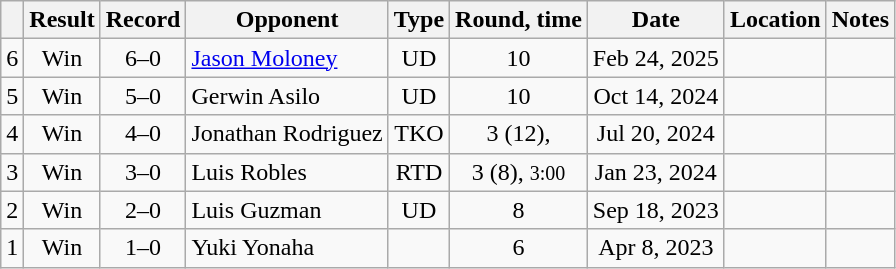<table class="wikitable" style="text-align:center">
<tr>
<th></th>
<th>Result</th>
<th>Record</th>
<th>Opponent</th>
<th>Type</th>
<th>Round, time</th>
<th>Date</th>
<th>Location</th>
<th>Notes</th>
</tr>
<tr>
<td>6</td>
<td>Win</td>
<td>6–0</td>
<td align=left><a href='#'>Jason Moloney</a></td>
<td>UD</td>
<td>10</td>
<td>Feb 24, 2025</td>
<td align=left></td>
<td></td>
</tr>
<tr>
<td>5</td>
<td>Win</td>
<td>5–0</td>
<td align=left>Gerwin Asilo</td>
<td>UD</td>
<td>10</td>
<td>Oct 14, 2024</td>
<td align=left></td>
<td align=left></td>
</tr>
<tr>
<td>4</td>
<td>Win</td>
<td>4–0</td>
<td align=left>Jonathan Rodriguez</td>
<td>TKO</td>
<td>3 (12), </td>
<td>Jul 20, 2024</td>
<td align=left></td>
<td></td>
</tr>
<tr>
<td>3</td>
<td>Win</td>
<td>3–0</td>
<td align=left>Luis Robles</td>
<td>RTD</td>
<td>3 (8), <small>3:00</small></td>
<td>Jan 23, 2024</td>
<td align=left></td>
<td></td>
</tr>
<tr>
<td>2</td>
<td>Win</td>
<td>2–0</td>
<td align=left>Luis Guzman</td>
<td>UD</td>
<td>8</td>
<td>Sep 18, 2023</td>
<td align=left></td>
<td></td>
</tr>
<tr>
<td>1</td>
<td>Win</td>
<td>1–0</td>
<td align=left>Yuki Yonaha</td>
<td></td>
<td>6</td>
<td>Apr 8, 2023</td>
<td align=left></td>
<td></td>
</tr>
</table>
